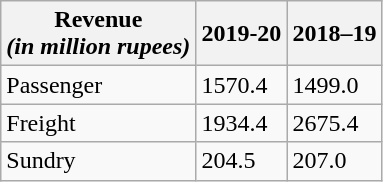<table class="wikitable">
<tr>
<th>Revenue<br><em>(in million rupees)</em></th>
<th>2019-20</th>
<th>2018–19</th>
</tr>
<tr>
<td>Passenger</td>
<td>1570.4</td>
<td>1499.0</td>
</tr>
<tr>
<td>Freight</td>
<td>1934.4</td>
<td>2675.4</td>
</tr>
<tr>
<td>Sundry</td>
<td>204.5</td>
<td>207.0</td>
</tr>
</table>
